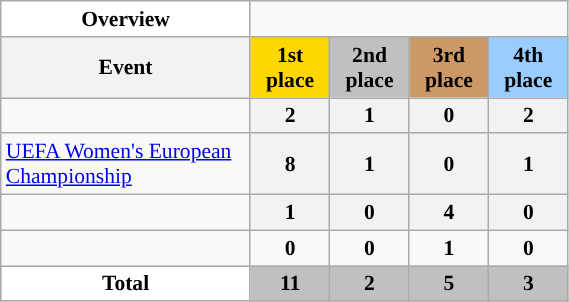<table class="wikitable" style="width:30%; font-size:90%; text-align:center;">
<tr>
<th style="color:black; background:#FFFFFF; ">Overview</th>
</tr>
<tr>
<th>Event</th>
<th style="width:14%; background:gold;">1st place</th>
<th style="width:14%; background:silver;">2nd place</th>
<th style="width:14%; background:#c96;">3rd place</th>
<th style="width:14%; background:#9acdff;">4th place</th>
</tr>
<tr>
<td align="left"></td>
<th>2</th>
<th>1</th>
<th>0</th>
<th>2</th>
</tr>
<tr>
<td align="left"><a href='#'>UEFA Women's European Championship</a></td>
<th>8</th>
<th>1</th>
<th>0</th>
<th>1</th>
</tr>
<tr>
<td align="left"></td>
<th>1</th>
<th>0</th>
<th>4</th>
<th>0</th>
</tr>
<tr>
<td align="left"></td>
<td><strong>0</strong></td>
<td><strong>0</strong></td>
<td><strong>1</strong></td>
<td><strong>0</strong></td>
</tr>
<tr style="background:silver">
<th style="color:black; background:#FFFFFF; ">Total</th>
<td><strong>11</strong></td>
<td><strong>2</strong></td>
<td><strong>5</strong></td>
<td><strong>3</strong></td>
</tr>
</table>
